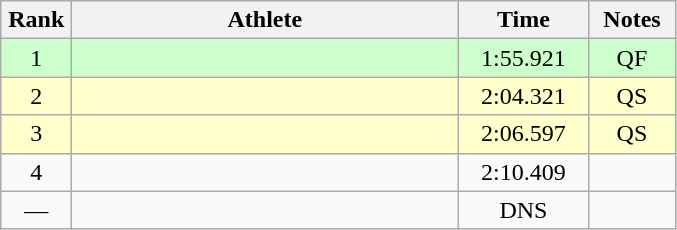<table class=wikitable style="text-align:center">
<tr>
<th width=40>Rank</th>
<th width=250>Athlete</th>
<th width=80>Time</th>
<th width=50>Notes</th>
</tr>
<tr bgcolor="ccffcc">
<td>1</td>
<td align=left></td>
<td>1:55.921</td>
<td>QF</td>
</tr>
<tr bgcolor="#ffffcc">
<td>2</td>
<td align=left></td>
<td>2:04.321</td>
<td>QS</td>
</tr>
<tr bgcolor="#ffffcc">
<td>3</td>
<td align=left></td>
<td>2:06.597</td>
<td>QS</td>
</tr>
<tr>
<td>4</td>
<td align=left></td>
<td>2:10.409</td>
</tr>
<tr>
<td>—</td>
<td align=left></td>
<td>DNS</td>
<td></td>
</tr>
</table>
